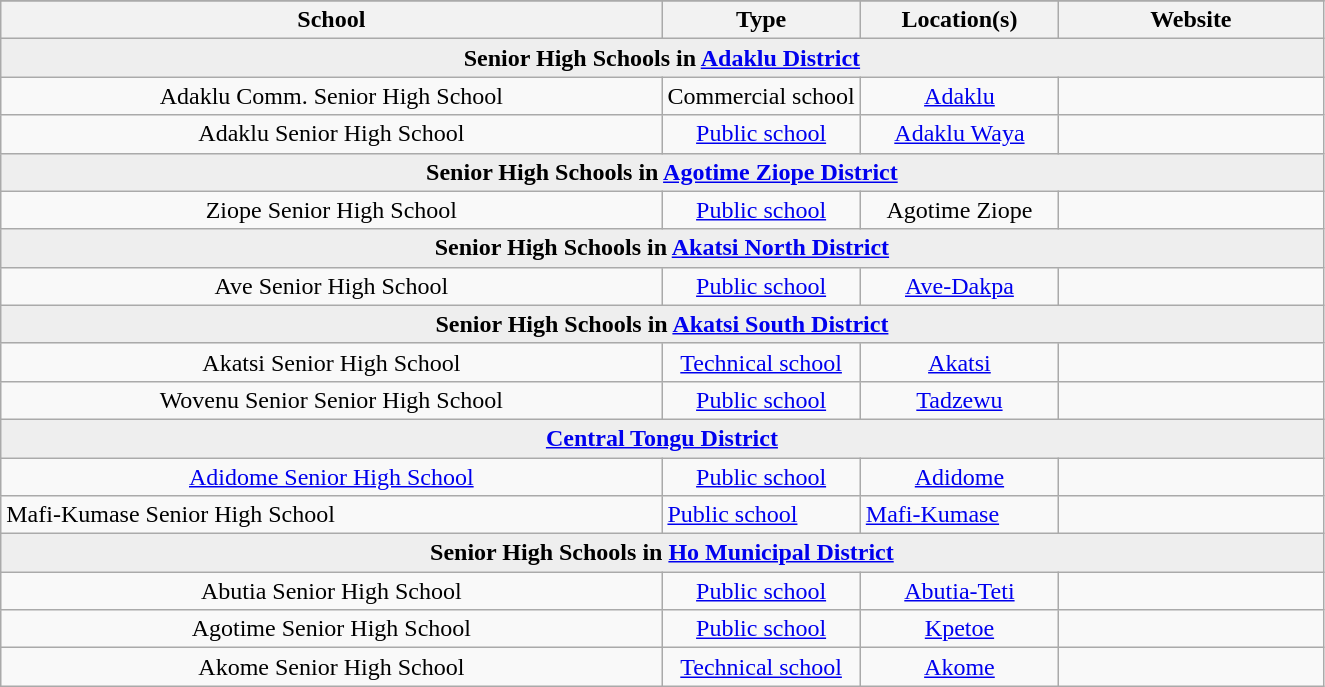<table class="wikitable sortable">
<tr>
</tr>
<tr>
<th style="width:50%;" class="unsortable">School</th>
<th style="width:15%;" class="unsortable">Type</th>
<th style="width:15%;" class="unsortable">Location(s)</th>
<th style="width:20%;" class="unsortable">Website</th>
</tr>
<tr style="background:#eee;">
<td colspan="4" style="text-align:center;"><strong>Senior High Schools in <a href='#'>Adaklu District</a></strong></td>
</tr>
<tr>
<td style="text-align:center;">Adaklu Comm. Senior High School</td>
<td style="text-align:center;">Commercial school</td>
<td style="text-align:center;"><a href='#'>Adaklu</a></td>
<td></td>
</tr>
<tr>
<td style="text-align:center;">Adaklu Senior High School</td>
<td style="text-align:center;"><a href='#'>Public school</a></td>
<td style="text-align:center;"><a href='#'>Adaklu Waya</a></td>
<td></td>
</tr>
<tr style="background:#eee;">
<td colspan="4" style="text-align:center;"><strong>Senior High Schools in <a href='#'>Agotime Ziope District</a></strong></td>
</tr>
<tr>
<td style="text-align:center;">Ziope Senior High School</td>
<td style="text-align:center;"><a href='#'>Public school</a></td>
<td style="text-align:center;">Agotime Ziope</td>
<td></td>
</tr>
<tr style="background:#eee;">
<td colspan="4" style="text-align:center;"><strong>Senior High Schools in <a href='#'>Akatsi North District</a></strong></td>
</tr>
<tr>
<td style="text-align:center;">Ave Senior High School</td>
<td style="text-align:center;"><a href='#'>Public school</a></td>
<td style="text-align:center;"><a href='#'>Ave-Dakpa</a></td>
<td></td>
</tr>
<tr style="background:#eee;">
<td colspan="4" style="text-align:center;"><strong>Senior High Schools in <a href='#'>Akatsi South District</a></strong></td>
</tr>
<tr>
<td style="text-align:center;">Akatsi Senior High School</td>
<td style="text-align:center;"><a href='#'>Technical school</a></td>
<td style="text-align:center;"><a href='#'>Akatsi</a></td>
<td></td>
</tr>
<tr>
<td style="text-align:center;">Wovenu Senior Senior High School</td>
<td style="text-align:center;"><a href='#'>Public school</a></td>
<td style="text-align:center;"><a href='#'>Tadzewu</a></td>
<td></td>
</tr>
<tr style="background:#eee;">
<td colspan="4" style="text-align:center;"><strong><a href='#'>Central Tongu District</a></strong></td>
</tr>
<tr>
<td style="text-align:center;"><a href='#'>Adidome Senior High School</a></td>
<td style="text-align:center;"><a href='#'>Public school</a></td>
<td style="text-align:center;"><a href='#'>Adidome</a></td>
<td></td>
</tr>
<tr>
<td>Mafi-Kumase Senior High School</td>
<td><a href='#'>Public school</a></td>
<td><a href='#'>Mafi-Kumase</a></td>
<td></td>
</tr>
<tr style="background:#eee;">
<td colspan="4" style="text-align:center;"><strong>Senior High Schools in <a href='#'>Ho Municipal District</a></strong></td>
</tr>
<tr>
<td style="text-align:center;">Abutia Senior High School</td>
<td style="text-align:center;"><a href='#'>Public school</a></td>
<td style="text-align:center;"><a href='#'>Abutia-Teti</a></td>
<td></td>
</tr>
<tr>
<td style="text-align:center;">Agotime Senior High School</td>
<td style="text-align:center;"><a href='#'>Public school</a></td>
<td style="text-align:center;"><a href='#'>Kpetoe</a></td>
<td></td>
</tr>
<tr>
<td style="text-align:center;">Akome Senior High School</td>
<td style="text-align:center;"><a href='#'>Technical school</a></td>
<td style="text-align:center;"><a href='#'>Akome</a></td>
</tr>
</table>
